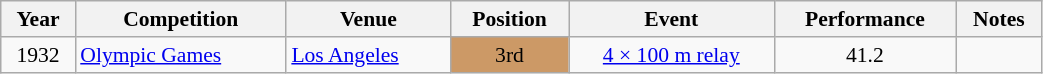<table class="wikitable" width=55% style="font-size:90%; text-align:center;">
<tr>
<th>Year</th>
<th>Competition</th>
<th>Venue</th>
<th>Position</th>
<th>Event</th>
<th>Performance</th>
<th>Notes</th>
</tr>
<tr>
<td rowspan=1>1932</td>
<td rowspan=1 align=left><a href='#'>Olympic Games</a></td>
<td rowspan=1 align=left> <a href='#'>Los Angeles</a></td>
<td bgcolor=cc9966>3rd</td>
<td><a href='#'>4 × 100 m relay</a></td>
<td>41.2</td>
<td></td>
</tr>
</table>
